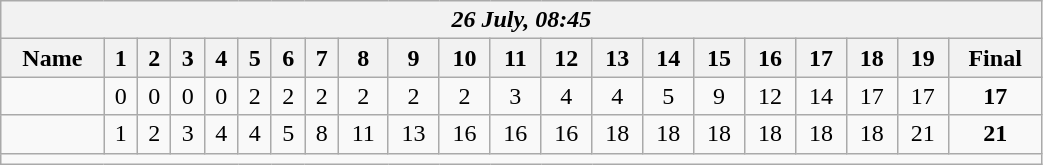<table class=wikitable style="text-align:center; width: 55%">
<tr>
<th colspan=21><em>26 July, 08:45</em></th>
</tr>
<tr>
<th>Name</th>
<th>1</th>
<th>2</th>
<th>3</th>
<th>4</th>
<th>5</th>
<th>6</th>
<th>7</th>
<th>8</th>
<th>9</th>
<th>10</th>
<th>11</th>
<th>12</th>
<th>13</th>
<th>14</th>
<th>15</th>
<th>16</th>
<th>17</th>
<th>18</th>
<th>19</th>
<th>Final</th>
</tr>
<tr>
<td align=left></td>
<td>0</td>
<td>0</td>
<td>0</td>
<td>0</td>
<td>2</td>
<td>2</td>
<td>2</td>
<td>2</td>
<td>2</td>
<td>2</td>
<td>3</td>
<td>4</td>
<td>4</td>
<td>5</td>
<td>9</td>
<td>12</td>
<td>14</td>
<td>17</td>
<td>17</td>
<td><strong>17</strong></td>
</tr>
<tr>
<td align=left><strong></strong></td>
<td>1</td>
<td>2</td>
<td>3</td>
<td>4</td>
<td>4</td>
<td>5</td>
<td>8</td>
<td>11</td>
<td>13</td>
<td>16</td>
<td>16</td>
<td>16</td>
<td>18</td>
<td>18</td>
<td>18</td>
<td>18</td>
<td>18</td>
<td>18</td>
<td>21</td>
<td><strong>21</strong></td>
</tr>
<tr>
<td colspan=21></td>
</tr>
</table>
